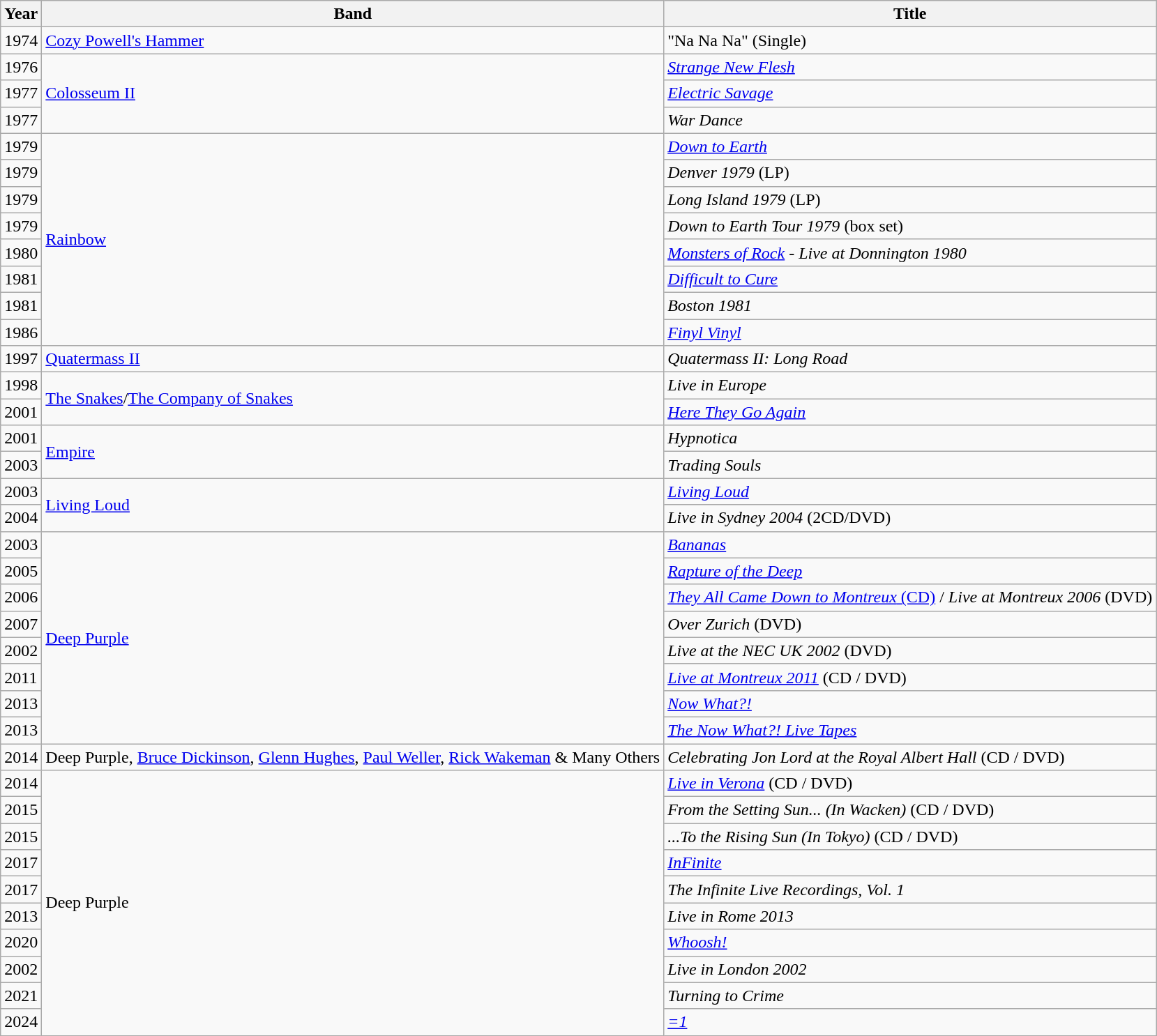<table class="wikitable sortable">
<tr>
<th>Year</th>
<th>Band</th>
<th>Title</th>
</tr>
<tr>
<td>1974</td>
<td><a href='#'>Cozy Powell's Hammer</a></td>
<td>"Na Na Na" (Single)</td>
</tr>
<tr>
<td>1976</td>
<td rowspan="3"><a href='#'>Colosseum II</a></td>
<td><em><a href='#'>Strange New Flesh</a></em></td>
</tr>
<tr>
<td>1977</td>
<td><em><a href='#'>Electric Savage</a></em></td>
</tr>
<tr>
<td>1977</td>
<td><em>War Dance</em></td>
</tr>
<tr>
<td>1979</td>
<td rowspan="8"><a href='#'>Rainbow</a></td>
<td><em><a href='#'>Down to Earth</a></em></td>
</tr>
<tr>
<td>1979</td>
<td><em>Denver 1979</em> (LP)</td>
</tr>
<tr>
<td>1979</td>
<td><em>Long Island 1979</em> (LP)</td>
</tr>
<tr>
<td>1979</td>
<td><em>Down to Earth Tour 1979</em> (box set)</td>
</tr>
<tr>
<td>1980</td>
<td><em><a href='#'>Monsters of Rock</a> - Live at Donnington 1980</em></td>
</tr>
<tr>
<td>1981</td>
<td><em><a href='#'>Difficult to Cure</a></em></td>
</tr>
<tr>
<td>1981</td>
<td><em>Boston 1981</em></td>
</tr>
<tr>
<td>1986</td>
<td><em><a href='#'>Finyl Vinyl</a></em></td>
</tr>
<tr>
<td>1997</td>
<td><a href='#'>Quatermass II</a></td>
<td><em>Quatermass II: Long Road</em></td>
</tr>
<tr>
<td>1998</td>
<td rowspan="2"><a href='#'>The Snakes</a>/<a href='#'>The Company of Snakes</a></td>
<td><em>Live in Europe</em></td>
</tr>
<tr>
<td>2001</td>
<td><em><a href='#'>Here They Go Again</a></em></td>
</tr>
<tr>
<td>2001</td>
<td rowspan="2"><a href='#'>Empire</a></td>
<td><em>Hypnotica</em></td>
</tr>
<tr>
<td>2003</td>
<td><em>Trading Souls</em></td>
</tr>
<tr>
<td>2003</td>
<td rowspan="2"><a href='#'>Living Loud</a></td>
<td><em><a href='#'>Living Loud</a></em></td>
</tr>
<tr>
<td>2004</td>
<td><em>Live in Sydney 2004</em> (2CD/DVD)</td>
</tr>
<tr>
<td>2003</td>
<td rowspan="8"><a href='#'>Deep Purple</a></td>
<td><em><a href='#'>Bananas</a></em></td>
</tr>
<tr>
<td>2005</td>
<td><em><a href='#'>Rapture of the Deep</a></em></td>
</tr>
<tr>
<td>2006</td>
<td><a href='#'><em>They All Came Down to Montreux</em> (CD)</a> / <em>Live at Montreux 2006</em> (DVD)</td>
</tr>
<tr>
<td>2007</td>
<td><em>Over Zurich</em> (DVD)</td>
</tr>
<tr>
<td>2002</td>
<td><em>Live at the NEC UK 2002</em> (DVD)</td>
</tr>
<tr>
<td>2011</td>
<td><em><a href='#'>Live at Montreux 2011</a></em> (CD / DVD)</td>
</tr>
<tr>
<td>2013</td>
<td><em><a href='#'>Now What?!</a></em></td>
</tr>
<tr>
<td>2013</td>
<td><em><a href='#'>The Now What?! Live Tapes</a></em></td>
</tr>
<tr>
<td>2014</td>
<td>Deep Purple, <a href='#'>Bruce Dickinson</a>, <a href='#'>Glenn Hughes</a>, <a href='#'>Paul Weller</a>, <a href='#'>Rick Wakeman</a> & Many Others</td>
<td><em>Celebrating Jon Lord at the Royal Albert Hall</em> (CD / DVD)</td>
</tr>
<tr>
<td>2014</td>
<td rowspan="10">Deep Purple</td>
<td><em><a href='#'>Live in Verona</a></em> (CD / DVD)</td>
</tr>
<tr>
<td>2015</td>
<td><em>From the Setting Sun... (In Wacken)</em> (CD / DVD)</td>
</tr>
<tr>
<td>2015</td>
<td><em>...To the Rising Sun (In Tokyo)</em> (CD / DVD)</td>
</tr>
<tr>
<td>2017</td>
<td><em><a href='#'>InFinite</a></em></td>
</tr>
<tr>
<td>2017</td>
<td><em>The Infinite Live Recordings, Vol. 1</em></td>
</tr>
<tr>
<td>2013</td>
<td><em>Live in Rome 2013</em></td>
</tr>
<tr>
<td>2020</td>
<td><em><a href='#'>Whoosh!</a></em></td>
</tr>
<tr>
<td>2002</td>
<td><em>Live in London 2002</em></td>
</tr>
<tr>
<td>2021</td>
<td><em>Turning to Crime</em></td>
</tr>
<tr>
<td>2024</td>
<td><em><a href='#'>=1</a></em></td>
</tr>
</table>
